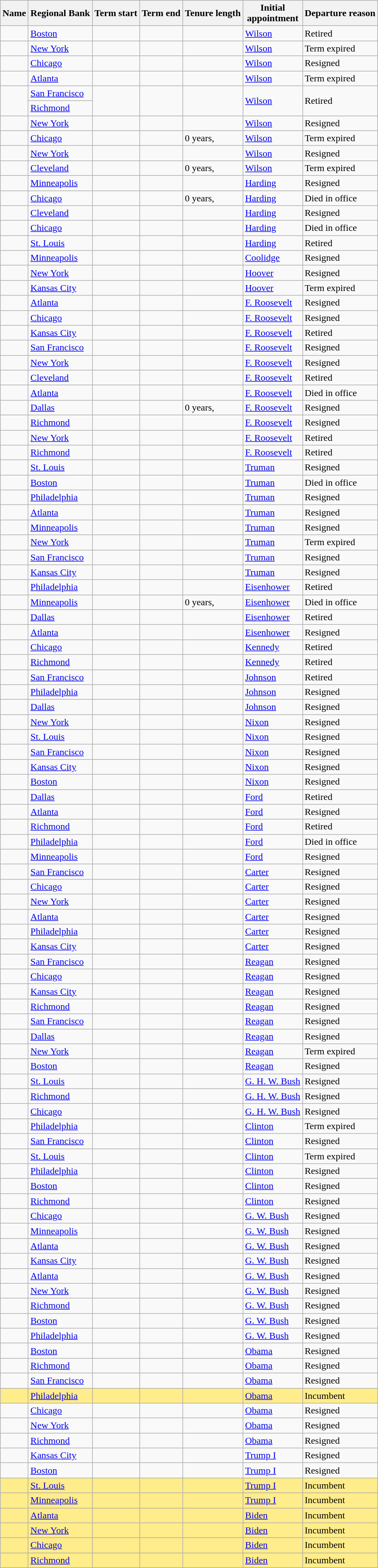<table class="wikitable sortable" font=70%">
<tr>
<th>Name</th>
<th>Regional Bank</th>
<th>Term start</th>
<th>Term end</th>
<th>Tenure length</th>
<th>Initial<br>appointment</th>
<th>Departure reason</th>
</tr>
<tr>
<td></td>
<td><a href='#'>Boston</a></td>
<td></td>
<td></td>
<td></td>
<td><a href='#'>Wilson</a></td>
<td>Retired</td>
</tr>
<tr>
<td></td>
<td><a href='#'>New York</a></td>
<td></td>
<td></td>
<td></td>
<td><a href='#'>Wilson</a></td>
<td>Term expired</td>
</tr>
<tr>
<td></td>
<td><a href='#'>Chicago</a></td>
<td></td>
<td></td>
<td></td>
<td><a href='#'>Wilson</a></td>
<td>Resigned</td>
</tr>
<tr>
<td></td>
<td><a href='#'>Atlanta</a></td>
<td></td>
<td></td>
<td></td>
<td><a href='#'>Wilson</a></td>
<td>Term expired</td>
</tr>
<tr>
<td rowspan=2></td>
<td><a href='#'>San Francisco</a><br></td>
<td rowspan=2></td>
<td rowspan=2></td>
<td rowspan=2></td>
<td rowspan=2><a href='#'>Wilson</a></td>
<td rowspan=2>Retired</td>
</tr>
<tr>
<td><a href='#'>Richmond</a><br></td>
</tr>
<tr>
<td></td>
<td><a href='#'>New York</a></td>
<td></td>
<td></td>
<td></td>
<td><a href='#'>Wilson</a></td>
<td>Resigned</td>
</tr>
<tr>
<td></td>
<td><a href='#'>Chicago</a></td>
<td></td>
<td></td>
<td>0 years, </td>
<td><a href='#'>Wilson</a></td>
<td>Term expired</td>
</tr>
<tr>
<td></td>
<td><a href='#'>New York</a></td>
<td></td>
<td></td>
<td></td>
<td><a href='#'>Wilson</a></td>
<td>Resigned</td>
</tr>
<tr>
<td></td>
<td><a href='#'>Cleveland</a></td>
<td></td>
<td></td>
<td>0 years, </td>
<td><a href='#'>Wilson</a></td>
<td>Term expired</td>
</tr>
<tr>
<td></td>
<td><a href='#'>Minneapolis</a></td>
<td></td>
<td></td>
<td></td>
<td><a href='#'>Harding</a></td>
<td>Resigned</td>
</tr>
<tr>
<td></td>
<td><a href='#'>Chicago</a></td>
<td></td>
<td></td>
<td>0 years, </td>
<td><a href='#'>Harding</a></td>
<td>Died in office</td>
</tr>
<tr>
<td></td>
<td><a href='#'>Cleveland</a></td>
<td></td>
<td></td>
<td></td>
<td><a href='#'>Harding</a></td>
<td>Resigned</td>
</tr>
<tr>
<td></td>
<td><a href='#'>Chicago</a></td>
<td></td>
<td></td>
<td></td>
<td><a href='#'>Harding</a></td>
<td>Died in office</td>
</tr>
<tr>
<td></td>
<td><a href='#'>St. Louis</a></td>
<td></td>
<td></td>
<td></td>
<td><a href='#'>Harding</a></td>
<td>Retired</td>
</tr>
<tr>
<td></td>
<td><a href='#'>Minneapolis</a></td>
<td></td>
<td></td>
<td></td>
<td><a href='#'>Coolidge</a></td>
<td>Resigned</td>
</tr>
<tr>
<td></td>
<td><a href='#'>New York</a></td>
<td></td>
<td></td>
<td></td>
<td><a href='#'>Hoover</a></td>
<td>Resigned</td>
</tr>
<tr>
<td></td>
<td><a href='#'>Kansas City</a></td>
<td></td>
<td></td>
<td></td>
<td><a href='#'>Hoover</a></td>
<td>Term expired</td>
</tr>
<tr>
<td></td>
<td><a href='#'>Atlanta</a></td>
<td></td>
<td></td>
<td></td>
<td><a href='#'>F. Roosevelt</a></td>
<td>Resigned</td>
</tr>
<tr>
<td></td>
<td><a href='#'>Chicago</a></td>
<td></td>
<td></td>
<td></td>
<td><a href='#'>F. Roosevelt</a></td>
<td>Resigned</td>
</tr>
<tr>
<td></td>
<td><a href='#'>Kansas City</a></td>
<td></td>
<td></td>
<td></td>
<td><a href='#'>F. Roosevelt</a></td>
<td>Retired</td>
</tr>
<tr>
<td></td>
<td><a href='#'>San Francisco</a></td>
<td></td>
<td></td>
<td></td>
<td><a href='#'>F. Roosevelt</a></td>
<td>Resigned</td>
</tr>
<tr>
<td></td>
<td><a href='#'>New York</a></td>
<td></td>
<td></td>
<td></td>
<td><a href='#'>F. Roosevelt</a></td>
<td>Resigned</td>
</tr>
<tr>
<td></td>
<td><a href='#'>Cleveland</a></td>
<td></td>
<td></td>
<td></td>
<td><a href='#'>F. Roosevelt</a></td>
<td>Retired</td>
</tr>
<tr>
<td></td>
<td><a href='#'>Atlanta</a></td>
<td></td>
<td></td>
<td></td>
<td><a href='#'>F. Roosevelt</a></td>
<td>Died in office</td>
</tr>
<tr>
<td></td>
<td><a href='#'>Dallas</a></td>
<td></td>
<td></td>
<td>0 years, </td>
<td><a href='#'>F. Roosevelt</a></td>
<td>Resigned</td>
</tr>
<tr>
<td></td>
<td><a href='#'>Richmond</a></td>
<td></td>
<td></td>
<td></td>
<td><a href='#'>F. Roosevelt</a></td>
<td>Resigned</td>
</tr>
<tr>
<td></td>
<td><a href='#'>New York</a></td>
<td></td>
<td></td>
<td></td>
<td><a href='#'>F. Roosevelt</a></td>
<td>Retired</td>
</tr>
<tr>
<td></td>
<td><a href='#'>Richmond</a></td>
<td></td>
<td></td>
<td></td>
<td><a href='#'>F. Roosevelt</a></td>
<td>Retired</td>
</tr>
<tr>
<td></td>
<td><a href='#'>St. Louis</a></td>
<td></td>
<td></td>
<td></td>
<td><a href='#'>Truman</a></td>
<td>Resigned</td>
</tr>
<tr>
<td></td>
<td><a href='#'>Boston</a></td>
<td></td>
<td></td>
<td></td>
<td><a href='#'>Truman</a></td>
<td>Died in office</td>
</tr>
<tr>
<td></td>
<td><a href='#'>Philadelphia</a></td>
<td></td>
<td></td>
<td></td>
<td><a href='#'>Truman</a></td>
<td>Resigned</td>
</tr>
<tr>
<td></td>
<td><a href='#'>Atlanta</a></td>
<td></td>
<td></td>
<td></td>
<td><a href='#'>Truman</a></td>
<td>Resigned</td>
</tr>
<tr>
<td></td>
<td><a href='#'>Minneapolis</a></td>
<td></td>
<td></td>
<td></td>
<td><a href='#'>Truman</a></td>
<td>Resigned</td>
</tr>
<tr>
<td></td>
<td><a href='#'>New York</a></td>
<td></td>
<td></td>
<td></td>
<td><a href='#'>Truman</a></td>
<td>Term expired</td>
</tr>
<tr>
<td></td>
<td><a href='#'>San Francisco</a></td>
<td></td>
<td></td>
<td></td>
<td><a href='#'>Truman</a></td>
<td>Resigned</td>
</tr>
<tr>
<td></td>
<td><a href='#'>Kansas City</a></td>
<td></td>
<td></td>
<td></td>
<td><a href='#'>Truman</a></td>
<td>Resigned</td>
</tr>
<tr>
<td></td>
<td><a href='#'>Philadelphia</a></td>
<td></td>
<td></td>
<td></td>
<td><a href='#'>Eisenhower</a></td>
<td>Retired</td>
</tr>
<tr>
<td></td>
<td><a href='#'>Minneapolis</a></td>
<td></td>
<td></td>
<td>0 years, </td>
<td><a href='#'>Eisenhower</a></td>
<td>Died in office</td>
</tr>
<tr>
<td></td>
<td><a href='#'>Dallas</a></td>
<td></td>
<td></td>
<td></td>
<td><a href='#'>Eisenhower</a></td>
<td>Retired</td>
</tr>
<tr>
<td></td>
<td><a href='#'>Atlanta</a></td>
<td></td>
<td></td>
<td></td>
<td><a href='#'>Eisenhower</a></td>
<td>Resigned</td>
</tr>
<tr>
<td></td>
<td><a href='#'>Chicago</a></td>
<td></td>
<td></td>
<td></td>
<td><a href='#'>Kennedy</a></td>
<td>Retired</td>
</tr>
<tr>
<td></td>
<td><a href='#'>Richmond</a></td>
<td></td>
<td></td>
<td></td>
<td><a href='#'>Kennedy</a></td>
<td>Retired</td>
</tr>
<tr>
<td></td>
<td><a href='#'>San Francisco</a></td>
<td></td>
<td></td>
<td></td>
<td><a href='#'>Johnson</a></td>
<td>Retired</td>
</tr>
<tr>
<td></td>
<td><a href='#'>Philadelphia</a></td>
<td></td>
<td></td>
<td></td>
<td><a href='#'>Johnson</a></td>
<td>Resigned</td>
</tr>
<tr>
<td></td>
<td><a href='#'>Dallas</a></td>
<td></td>
<td></td>
<td></td>
<td><a href='#'>Johnson</a></td>
<td>Resigned</td>
</tr>
<tr>
<td></td>
<td><a href='#'>New York</a></td>
<td></td>
<td></td>
<td></td>
<td><a href='#'>Nixon</a></td>
<td>Resigned</td>
</tr>
<tr>
<td></td>
<td><a href='#'>St. Louis</a></td>
<td></td>
<td></td>
<td></td>
<td><a href='#'>Nixon</a></td>
<td>Resigned</td>
</tr>
<tr>
<td></td>
<td><a href='#'>San Francisco</a></td>
<td></td>
<td></td>
<td></td>
<td><a href='#'>Nixon</a></td>
<td>Resigned</td>
</tr>
<tr>
<td></td>
<td><a href='#'>Kansas City</a></td>
<td></td>
<td></td>
<td></td>
<td><a href='#'>Nixon</a></td>
<td>Resigned</td>
</tr>
<tr>
<td></td>
<td><a href='#'>Boston</a></td>
<td></td>
<td></td>
<td></td>
<td><a href='#'>Nixon</a></td>
<td>Resigned</td>
</tr>
<tr>
<td></td>
<td><a href='#'>Dallas</a></td>
<td></td>
<td></td>
<td></td>
<td><a href='#'>Ford</a></td>
<td>Retired</td>
</tr>
<tr>
<td></td>
<td><a href='#'>Atlanta</a></td>
<td></td>
<td></td>
<td></td>
<td><a href='#'>Ford</a></td>
<td>Resigned</td>
</tr>
<tr>
<td></td>
<td><a href='#'>Richmond</a></td>
<td></td>
<td></td>
<td></td>
<td><a href='#'>Ford</a></td>
<td>Retired</td>
</tr>
<tr>
<td></td>
<td><a href='#'>Philadelphia</a></td>
<td></td>
<td></td>
<td></td>
<td><a href='#'>Ford</a></td>
<td>Died in office</td>
</tr>
<tr>
<td></td>
<td><a href='#'>Minneapolis</a></td>
<td></td>
<td></td>
<td></td>
<td><a href='#'>Ford</a></td>
<td>Resigned</td>
</tr>
<tr>
<td></td>
<td><a href='#'>San Francisco</a></td>
<td></td>
<td></td>
<td></td>
<td><a href='#'>Carter</a></td>
<td>Resigned</td>
</tr>
<tr>
<td></td>
<td><a href='#'>Chicago</a></td>
<td></td>
<td></td>
<td></td>
<td><a href='#'>Carter</a></td>
<td>Resigned</td>
</tr>
<tr>
<td></td>
<td><a href='#'>New York</a></td>
<td></td>
<td></td>
<td></td>
<td><a href='#'>Carter</a></td>
<td>Resigned</td>
</tr>
<tr>
<td></td>
<td><a href='#'>Atlanta</a></td>
<td></td>
<td></td>
<td></td>
<td><a href='#'>Carter</a></td>
<td>Resigned</td>
</tr>
<tr>
<td></td>
<td><a href='#'>Philadelphia</a></td>
<td></td>
<td></td>
<td></td>
<td><a href='#'>Carter</a></td>
<td>Resigned</td>
</tr>
<tr>
<td></td>
<td><a href='#'>Kansas City</a></td>
<td></td>
<td></td>
<td></td>
<td><a href='#'>Carter</a></td>
<td>Resigned</td>
</tr>
<tr>
<td></td>
<td><a href='#'>San Francisco</a></td>
<td></td>
<td></td>
<td></td>
<td><a href='#'>Reagan</a></td>
<td>Resigned</td>
</tr>
<tr>
<td></td>
<td><a href='#'>Chicago</a></td>
<td></td>
<td></td>
<td></td>
<td><a href='#'>Reagan</a></td>
<td>Resigned</td>
</tr>
<tr>
<td></td>
<td><a href='#'>Kansas City</a></td>
<td></td>
<td></td>
<td></td>
<td><a href='#'>Reagan</a></td>
<td>Resigned</td>
</tr>
<tr>
<td></td>
<td><a href='#'>Richmond</a></td>
<td></td>
<td></td>
<td></td>
<td><a href='#'>Reagan</a></td>
<td>Resigned</td>
</tr>
<tr>
<td></td>
<td><a href='#'>San Francisco</a></td>
<td></td>
<td></td>
<td></td>
<td><a href='#'>Reagan</a></td>
<td>Resigned</td>
</tr>
<tr>
<td></td>
<td><a href='#'>Dallas</a></td>
<td></td>
<td></td>
<td></td>
<td><a href='#'>Reagan</a></td>
<td>Resigned</td>
</tr>
<tr>
<td></td>
<td><a href='#'>New York</a></td>
<td></td>
<td></td>
<td></td>
<td><a href='#'>Reagan</a></td>
<td>Term expired</td>
</tr>
<tr>
<td></td>
<td><a href='#'>Boston</a></td>
<td></td>
<td></td>
<td></td>
<td><a href='#'>Reagan</a></td>
<td>Resigned</td>
</tr>
<tr>
<td></td>
<td><a href='#'>St. Louis</a></td>
<td></td>
<td></td>
<td></td>
<td><a href='#'>G. H. W. Bush</a></td>
<td>Resigned</td>
</tr>
<tr>
<td></td>
<td><a href='#'>Richmond</a></td>
<td></td>
<td></td>
<td></td>
<td><a href='#'>G. H. W. Bush</a></td>
<td>Resigned</td>
</tr>
<tr>
<td></td>
<td><a href='#'>Chicago</a></td>
<td></td>
<td></td>
<td></td>
<td><a href='#'>G. H. W. Bush</a></td>
<td>Resigned</td>
</tr>
<tr>
<td></td>
<td><a href='#'>Philadelphia</a></td>
<td></td>
<td></td>
<td></td>
<td><a href='#'>Clinton</a></td>
<td>Term expired</td>
</tr>
<tr>
<td></td>
<td><a href='#'>San Francisco</a></td>
<td></td>
<td></td>
<td></td>
<td><a href='#'>Clinton</a></td>
<td>Resigned</td>
</tr>
<tr>
<td></td>
<td><a href='#'>St. Louis</a></td>
<td></td>
<td></td>
<td></td>
<td><a href='#'>Clinton</a></td>
<td>Term expired</td>
</tr>
<tr>
<td></td>
<td><a href='#'>Philadelphia</a></td>
<td></td>
<td></td>
<td></td>
<td><a href='#'>Clinton</a></td>
<td>Resigned</td>
</tr>
<tr>
<td></td>
<td><a href='#'>Boston</a></td>
<td></td>
<td></td>
<td></td>
<td><a href='#'>Clinton</a></td>
<td>Resigned</td>
</tr>
<tr>
<td></td>
<td><a href='#'>Richmond</a></td>
<td></td>
<td></td>
<td></td>
<td><a href='#'>Clinton</a></td>
<td>Resigned</td>
</tr>
<tr>
<td></td>
<td><a href='#'>Chicago</a></td>
<td></td>
<td></td>
<td></td>
<td><a href='#'>G. W. Bush</a></td>
<td>Resigned</td>
</tr>
<tr>
<td></td>
<td><a href='#'>Minneapolis</a></td>
<td></td>
<td></td>
<td></td>
<td><a href='#'>G. W. Bush</a></td>
<td>Resigned</td>
</tr>
<tr>
<td></td>
<td><a href='#'>Atlanta</a></td>
<td></td>
<td></td>
<td></td>
<td><a href='#'>G. W. Bush</a></td>
<td>Resigned</td>
</tr>
<tr>
<td></td>
<td><a href='#'>Kansas City</a></td>
<td></td>
<td></td>
<td></td>
<td><a href='#'>G. W. Bush</a></td>
<td>Resigned</td>
</tr>
<tr>
<td></td>
<td><a href='#'>Atlanta</a></td>
<td></td>
<td></td>
<td></td>
<td><a href='#'>G. W. Bush</a></td>
<td>Resigned</td>
</tr>
<tr>
<td></td>
<td><a href='#'>New York</a></td>
<td></td>
<td></td>
<td></td>
<td><a href='#'>G. W. Bush</a></td>
<td>Resigned</td>
</tr>
<tr>
<td></td>
<td><a href='#'>Richmond</a></td>
<td></td>
<td></td>
<td></td>
<td><a href='#'>G. W. Bush</a></td>
<td>Resigned</td>
</tr>
<tr>
<td></td>
<td><a href='#'>Boston</a></td>
<td></td>
<td></td>
<td></td>
<td><a href='#'>G. W. Bush</a></td>
<td>Resigned</td>
</tr>
<tr>
<td></td>
<td><a href='#'>Philadelphia</a></td>
<td></td>
<td></td>
<td></td>
<td><a href='#'>G. W. Bush</a></td>
<td>Resigned</td>
</tr>
<tr>
<td></td>
<td><a href='#'>Boston</a></td>
<td></td>
<td></td>
<td></td>
<td><a href='#'>Obama</a></td>
<td>Resigned</td>
</tr>
<tr>
<td></td>
<td><a href='#'>Richmond</a></td>
<td></td>
<td></td>
<td></td>
<td><a href='#'>Obama</a></td>
<td>Resigned</td>
</tr>
<tr>
<td></td>
<td><a href='#'>San Francisco</a></td>
<td></td>
<td></td>
<td></td>
<td><a href='#'>Obama</a></td>
<td>Resigned</td>
</tr>
<tr style="background:#ffec8b;">
<td></td>
<td><a href='#'>Philadelphia</a></td>
<td></td>
<td><em></em></td>
<td></td>
<td><a href='#'>Obama</a></td>
<td>Incumbent</td>
</tr>
<tr>
<td></td>
<td><a href='#'>Chicago</a></td>
<td></td>
<td></td>
<td></td>
<td><a href='#'>Obama</a></td>
<td>Resigned</td>
</tr>
<tr>
<td></td>
<td><a href='#'>New York</a></td>
<td></td>
<td></td>
<td></td>
<td><a href='#'>Obama</a></td>
<td>Resigned</td>
</tr>
<tr>
<td></td>
<td><a href='#'>Richmond</a></td>
<td></td>
<td></td>
<td></td>
<td><a href='#'>Obama</a></td>
<td>Resigned</td>
</tr>
<tr>
<td></td>
<td><a href='#'>Kansas City</a></td>
<td></td>
<td></td>
<td></td>
<td><a href='#'>Trump I</a></td>
<td>Resigned</td>
</tr>
<tr>
<td></td>
<td><a href='#'>Boston</a></td>
<td></td>
<td></td>
<td></td>
<td><a href='#'>Trump I</a></td>
<td>Resigned</td>
</tr>
<tr style="background:#ffec8b;">
<td></td>
<td><a href='#'>St. Louis</a></td>
<td></td>
<td><em></em></td>
<td></td>
<td><a href='#'>Trump I</a></td>
<td>Incumbent</td>
</tr>
<tr style="background:#ffec8b;">
<td></td>
<td><a href='#'>Minneapolis</a></td>
<td></td>
<td><em></em></td>
<td></td>
<td><a href='#'>Trump I</a></td>
<td>Incumbent</td>
</tr>
<tr style="background:#ffec8b;">
<td></td>
<td><a href='#'>Atlanta</a></td>
<td></td>
<td><em></em></td>
<td></td>
<td><a href='#'>Biden</a></td>
<td>Incumbent</td>
</tr>
<tr style="background:#ffec8b;">
<td></td>
<td><a href='#'>New York</a></td>
<td></td>
<td><em></em></td>
<td></td>
<td><a href='#'>Biden</a></td>
<td>Incumbent</td>
</tr>
<tr style="background:#ffec8b;">
<td></td>
<td><a href='#'>Chicago</a></td>
<td></td>
<td><em></em></td>
<td></td>
<td><a href='#'>Biden</a></td>
<td>Incumbent</td>
</tr>
<tr style="background:#ffec8b;">
<td></td>
<td><a href='#'>Richmond</a></td>
<td></td>
<td><em></em></td>
<td></td>
<td><a href='#'>Biden</a></td>
<td>Incumbent</td>
</tr>
</table>
